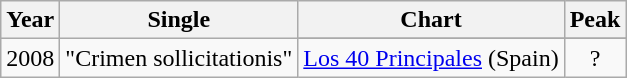<table class="wikitable">
<tr>
<th>Year</th>
<th>Single</th>
<th>Chart</th>
<th>Peak</th>
</tr>
<tr>
<td rowspan=2>2008</td>
<td rowspan=2>"Crimen sollicitationis"</td>
</tr>
<tr>
<td><a href='#'>Los 40 Principales</a> (Spain)</td>
<td style="text-align:center;">?</td>
</tr>
</table>
